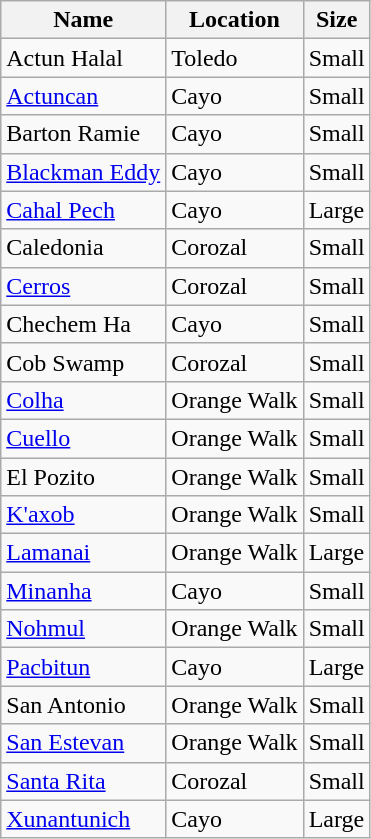<table class="wikitable sortable static-row-numbers" style="text-align:left;">
<tr>
<th>Name</th>
<th>Location</th>
<th>Size</th>
</tr>
<tr>
<td>Actun Halal</td>
<td>Toledo</td>
<td>Small</td>
</tr>
<tr>
<td><a href='#'>Actuncan</a></td>
<td>Cayo</td>
<td>Small</td>
</tr>
<tr>
<td>Barton Ramie</td>
<td>Cayo</td>
<td>Small</td>
</tr>
<tr>
<td><a href='#'>Blackman Eddy</a></td>
<td>Cayo</td>
<td>Small</td>
</tr>
<tr>
<td><a href='#'>Cahal Pech</a></td>
<td>Cayo</td>
<td>Large</td>
</tr>
<tr>
<td>Caledonia</td>
<td>Corozal</td>
<td>Small</td>
</tr>
<tr>
<td><a href='#'>Cerros</a></td>
<td>Corozal</td>
<td>Small</td>
</tr>
<tr>
<td>Chechem Ha</td>
<td>Cayo</td>
<td>Small</td>
</tr>
<tr>
<td>Cob Swamp</td>
<td>Corozal</td>
<td>Small</td>
</tr>
<tr>
<td><a href='#'>Colha</a></td>
<td>Orange Walk</td>
<td>Small</td>
</tr>
<tr>
<td><a href='#'>Cuello</a></td>
<td>Orange Walk</td>
<td>Small</td>
</tr>
<tr>
<td>El Pozito</td>
<td>Orange Walk</td>
<td>Small</td>
</tr>
<tr>
<td><a href='#'>K'axob</a></td>
<td>Orange Walk</td>
<td>Small</td>
</tr>
<tr>
<td><a href='#'>Lamanai</a></td>
<td>Orange Walk</td>
<td>Large</td>
</tr>
<tr>
<td><a href='#'>Minanha</a></td>
<td>Cayo</td>
<td>Small</td>
</tr>
<tr>
<td><a href='#'>Nohmul</a></td>
<td>Orange Walk</td>
<td>Small</td>
</tr>
<tr>
<td><a href='#'>Pacbitun</a></td>
<td>Cayo</td>
<td>Large</td>
</tr>
<tr>
<td>San Antonio</td>
<td>Orange Walk</td>
<td>Small</td>
</tr>
<tr>
<td><a href='#'>San Estevan</a></td>
<td>Orange Walk</td>
<td>Small</td>
</tr>
<tr>
<td><a href='#'>Santa Rita</a></td>
<td>Corozal</td>
<td>Small</td>
</tr>
<tr>
<td><a href='#'>Xunantunich</a></td>
<td>Cayo</td>
<td>Large</td>
</tr>
</table>
